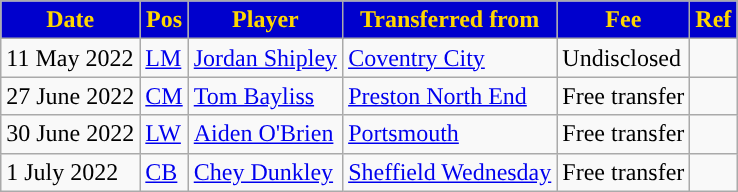<table class="wikitable plainrowheaders sortable">
<tr>
<th style="background:#0000CD; color:#FFD700; ">Date</th>
<th style="background:#0000CD; color:#FFD700; ">Pos</th>
<th style="background:#0000CD; color:#FFD700; ">Player</th>
<th style="background:#0000CD; color:#FFD700; ">Transferred from</th>
<th style="background:#0000CD; color:#FFD700; ">Fee</th>
<th style="background:#0000CD; color:#FFD700; ">Ref</th>
</tr>
<tr>
<td>11 May 2022</td>
<td><a href='#'>LM</a></td>
<td> <a href='#'>Jordan Shipley</a></td>
<td> <a href='#'>Coventry City</a></td>
<td>Undisclosed</td>
<td></td>
</tr>
<tr>
<td>27 June 2022</td>
<td><a href='#'>CM</a></td>
<td> <a href='#'>Tom Bayliss</a></td>
<td> <a href='#'>Preston North End</a></td>
<td>Free transfer</td>
<td></td>
</tr>
<tr>
<td>30 June 2022</td>
<td><a href='#'>LW</a></td>
<td> <a href='#'>Aiden O'Brien</a></td>
<td> <a href='#'>Portsmouth</a></td>
<td>Free transfer</td>
<td></td>
</tr>
<tr>
<td>1 July 2022</td>
<td><a href='#'>CB</a></td>
<td> <a href='#'>Chey Dunkley</a></td>
<td> <a href='#'>Sheffield Wednesday</a></td>
<td>Free transfer</td>
<td></td>
</tr>
</table>
